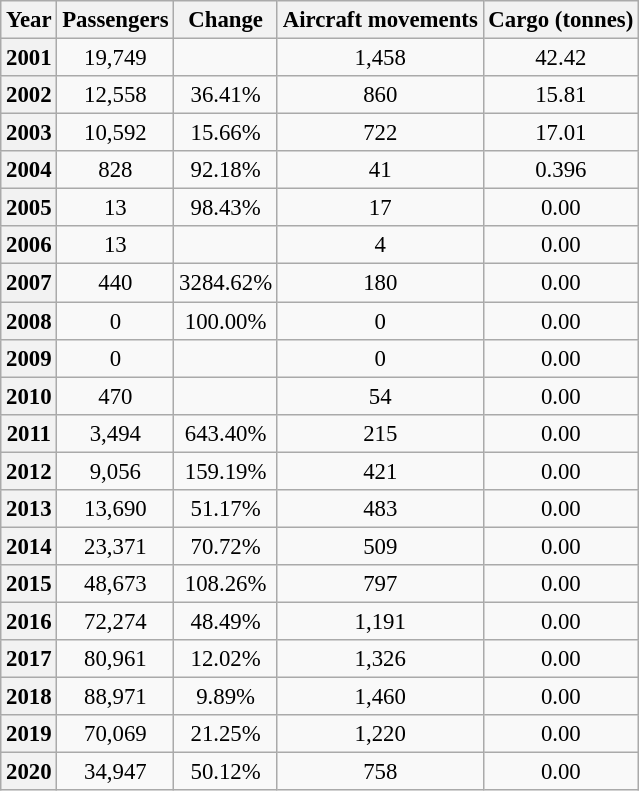<table class="wikitable" style="text-align: center; font-size:95%">
<tr>
<th>Year</th>
<th>Passengers</th>
<th>Change</th>
<th>Aircraft movements</th>
<th>Cargo (tonnes)</th>
</tr>
<tr>
<th>2001</th>
<td>19,749</td>
<td></td>
<td>1,458</td>
<td>42.42</td>
</tr>
<tr>
<th>2002</th>
<td>12,558</td>
<td> 36.41%</td>
<td>860</td>
<td>15.81</td>
</tr>
<tr>
<th>2003</th>
<td>10,592</td>
<td> 15.66%</td>
<td>722</td>
<td>17.01</td>
</tr>
<tr>
<th>2004</th>
<td>828</td>
<td> 92.18%</td>
<td>41</td>
<td>0.396</td>
</tr>
<tr>
<th>2005</th>
<td>13</td>
<td> 98.43%</td>
<td>17</td>
<td>0.00</td>
</tr>
<tr>
<th>2006</th>
<td>13</td>
<td></td>
<td>4</td>
<td>0.00</td>
</tr>
<tr>
<th>2007</th>
<td>440</td>
<td> 3284.62%</td>
<td>180</td>
<td>0.00</td>
</tr>
<tr>
<th>2008</th>
<td>0</td>
<td> 100.00%</td>
<td>0</td>
<td>0.00</td>
</tr>
<tr>
<th>2009</th>
<td>0</td>
<td></td>
<td>0</td>
<td>0.00</td>
</tr>
<tr>
<th>2010</th>
<td>470</td>
<td></td>
<td>54</td>
<td>0.00</td>
</tr>
<tr>
<th>2011</th>
<td>3,494</td>
<td> 643.40%</td>
<td>215</td>
<td>0.00</td>
</tr>
<tr>
<th>2012</th>
<td>9,056</td>
<td> 159.19%</td>
<td>421</td>
<td>0.00</td>
</tr>
<tr>
<th>2013</th>
<td>13,690</td>
<td> 51.17%</td>
<td>483</td>
<td>0.00</td>
</tr>
<tr>
<th>2014</th>
<td>23,371</td>
<td> 70.72%</td>
<td>509</td>
<td>0.00</td>
</tr>
<tr>
<th>2015</th>
<td>48,673</td>
<td> 108.26%</td>
<td>797</td>
<td>0.00</td>
</tr>
<tr>
<th>2016</th>
<td>72,274</td>
<td> 48.49%</td>
<td>1,191</td>
<td>0.00</td>
</tr>
<tr>
<th>2017</th>
<td>80,961</td>
<td> 12.02%</td>
<td>1,326</td>
<td>0.00</td>
</tr>
<tr>
<th>2018</th>
<td>88,971</td>
<td> 9.89%</td>
<td>1,460</td>
<td>0.00</td>
</tr>
<tr>
<th>2019</th>
<td>70,069</td>
<td> 21.25%</td>
<td>1,220</td>
<td>0.00</td>
</tr>
<tr>
<th>2020</th>
<td>34,947</td>
<td> 50.12%</td>
<td>758</td>
<td>0.00</td>
</tr>
</table>
